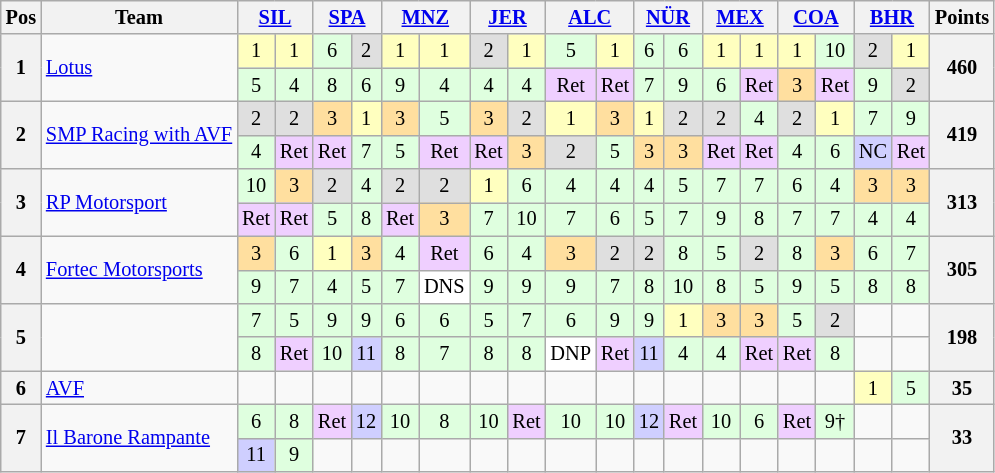<table class="wikitable" style="font-size: 85%; text-align: center">
<tr valign="top">
<th valign=middle>Pos</th>
<th valign=middle>Team</th>
<th colspan=2><a href='#'>SIL</a><br></th>
<th colspan=2><a href='#'>SPA</a><br></th>
<th colspan=2><a href='#'>MNZ</a><br></th>
<th colspan=2><a href='#'>JER</a><br></th>
<th colspan=2><a href='#'>ALC</a><br></th>
<th colspan=2><a href='#'>NÜR</a><br></th>
<th colspan=2><a href='#'>MEX</a><br></th>
<th colspan=2><a href='#'>COA</a><br></th>
<th colspan=2><a href='#'>BHR</a><br></th>
<th valign=middle>Points</th>
</tr>
<tr>
<th rowspan=2>1</th>
<td align=left rowspan=2> <a href='#'>Lotus</a></td>
<td style="background:#FFFFBF;">1</td>
<td style="background:#FFFFBF;">1</td>
<td style="background:#DFFFDF;">6</td>
<td style="background:#DFDFDF;">2</td>
<td style="background:#FFFFBF;">1</td>
<td style="background:#FFFFBF;">1</td>
<td style="background:#DFDFDF;">2</td>
<td style="background:#FFFFBF;">1</td>
<td style="background:#DFFFDF;">5</td>
<td style="background:#FFFFBF;">1</td>
<td style="background:#DFFFDF;">6</td>
<td style="background:#DFFFDF;">6</td>
<td style="background:#FFFFBF;">1</td>
<td style="background:#FFFFBF;">1</td>
<td style="background:#FFFFBF;">1</td>
<td style="background:#DFFFDF;">10</td>
<td style="background:#DFDFDF;">2</td>
<td style="background:#FFFFBF;">1</td>
<th rowspan=2>460</th>
</tr>
<tr>
<td style="background:#DFFFDF;">5</td>
<td style="background:#DFFFDF;">4</td>
<td style="background:#DFFFDF;">8</td>
<td style="background:#DFFFDF;">6</td>
<td style="background:#DFFFDF;">9</td>
<td style="background:#DFFFDF;">4</td>
<td style="background:#DFFFDF;">4</td>
<td style="background:#DFFFDF;">4</td>
<td style="background:#EFCFFF;">Ret</td>
<td style="background:#EFCFFF;">Ret</td>
<td style="background:#DFFFDF;">7</td>
<td style="background:#DFFFDF;">9</td>
<td style="background:#DFFFDF;">6</td>
<td style="background:#EFCFFF;">Ret</td>
<td style="background:#FFDF9F;">3</td>
<td style="background:#EFCFFF;">Ret</td>
<td style="background:#DFFFDF;">9</td>
<td style="background:#DFDFDF;">2</td>
</tr>
<tr>
<th rowspan=2>2</th>
<td align=left rowspan=2> <a href='#'>SMP Racing with AVF</a></td>
<td style="background:#DFDFDF;">2</td>
<td style="background:#DFDFDF;">2</td>
<td style="background:#FFDF9F;">3</td>
<td style="background:#FFFFBF;">1</td>
<td style="background:#FFDF9F;">3</td>
<td style="background:#DFFFDF;">5</td>
<td style="background:#FFDF9F;">3</td>
<td style="background:#DFDFDF;">2</td>
<td style="background:#FFFFBF;">1</td>
<td style="background:#FFDF9F;">3</td>
<td style="background:#FFFFBF;">1</td>
<td style="background:#DFDFDF;">2</td>
<td style="background:#DFDFDF;">2</td>
<td style="background:#DFFFDF;">4</td>
<td style="background:#DFDFDF;">2</td>
<td style="background:#FFFFBF;">1</td>
<td style="background:#DFFFDF;">7</td>
<td style="background:#DFFFDF;">9</td>
<th rowspan=2>419</th>
</tr>
<tr>
<td style="background:#DFFFDF;">4</td>
<td style="background:#EFCFFF;">Ret</td>
<td style="background:#EFCFFF;">Ret</td>
<td style="background:#DFFFDF;">7</td>
<td style="background:#DFFFDF;">5</td>
<td style="background:#EFCFFF;">Ret</td>
<td style="background:#EFCFFF;">Ret</td>
<td style="background:#FFDF9F;">3</td>
<td style="background:#DFDFDF;">2</td>
<td style="background:#DFFFDF;">5</td>
<td style="background:#FFDF9F;">3</td>
<td style="background:#FFDF9F;">3</td>
<td style="background:#EFCFFF;">Ret</td>
<td style="background:#EFCFFF;">Ret</td>
<td style="background:#DFFFDF;">4</td>
<td style="background:#DFFFDF;">6</td>
<td style="background:#CFCFFF;">NC</td>
<td style="background:#EFCFFF;">Ret</td>
</tr>
<tr>
<th rowspan=2>3</th>
<td align=left rowspan=2> <a href='#'>RP Motorsport</a></td>
<td style="background:#DFFFDF;">10</td>
<td style="background:#FFDF9F;">3</td>
<td style="background:#DFDFDF;">2</td>
<td style="background:#DFFFDF;">4</td>
<td style="background:#DFDFDF;">2</td>
<td style="background:#DFDFDF;">2</td>
<td style="background:#FFFFBF;">1</td>
<td style="background:#DFFFDF;">6</td>
<td style="background:#DFFFDF;">4</td>
<td style="background:#DFFFDF;">4</td>
<td style="background:#DFFFDF;">4</td>
<td style="background:#DFFFDF;">5</td>
<td style="background:#DFFFDF;">7</td>
<td style="background:#DFFFDF;">7</td>
<td style="background:#DFFFDF;">6</td>
<td style="background:#DFFFDF;">4</td>
<td style="background:#FFDF9F;">3</td>
<td style="background:#FFDF9F;">3</td>
<th rowspan=2>313</th>
</tr>
<tr>
<td style="background:#EFCFFF;">Ret</td>
<td style="background:#EFCFFF;">Ret</td>
<td style="background:#DFFFDF;">5</td>
<td style="background:#DFFFDF;">8</td>
<td style="background:#EFCFFF;">Ret</td>
<td style="background:#FFDF9F;">3</td>
<td style="background:#DFFFDF;">7</td>
<td style="background:#DFFFDF;">10</td>
<td style="background:#DFFFDF;">7</td>
<td style="background:#DFFFDF;">6</td>
<td style="background:#DFFFDF;">5</td>
<td style="background:#DFFFDF;">7</td>
<td style="background:#DFFFDF;">9</td>
<td style="background:#DFFFDF;">8</td>
<td style="background:#DFFFDF;">7</td>
<td style="background:#DFFFDF;">7</td>
<td style="background:#DFFFDF;">4</td>
<td style="background:#DFFFDF;">4</td>
</tr>
<tr>
<th rowspan=2>4</th>
<td align=left rowspan=2> <a href='#'>Fortec Motorsports</a></td>
<td style="background:#FFDF9F;">3</td>
<td style="background:#DFFFDF;">6</td>
<td style="background:#FFFFBF;">1</td>
<td style="background:#FFDF9F;">3</td>
<td style="background:#DFFFDF;">4</td>
<td style="background:#EFCFFF;">Ret</td>
<td style="background:#DFFFDF;">6</td>
<td style="background:#DFFFDF;">4</td>
<td style="background:#FFDF9F;">3</td>
<td style="background:#DFDFDF;">2</td>
<td style="background:#DFDFDF;">2</td>
<td style="background:#DFFFDF;">8</td>
<td style="background:#DFFFDF;">5</td>
<td style="background:#DFDFDF;">2</td>
<td style="background:#DFFFDF;">8</td>
<td style="background:#FFDF9F;">3</td>
<td style="background:#DFFFDF;">6</td>
<td style="background:#DFFFDF;">7</td>
<th rowspan=2>305</th>
</tr>
<tr>
<td style="background:#DFFFDF;">9</td>
<td style="background:#DFFFDF;">7</td>
<td style="background:#DFFFDF;">4</td>
<td style="background:#DFFFDF;">5</td>
<td style="background:#DFFFDF;">7</td>
<td style="background:#FFFFFF;">DNS</td>
<td style="background:#DFFFDF;">9</td>
<td style="background:#DFFFDF;">9</td>
<td style="background:#DFFFDF;">9</td>
<td style="background:#DFFFDF;">7</td>
<td style="background:#DFFFDF;">8</td>
<td style="background:#DFFFDF;">10</td>
<td style="background:#DFFFDF;">8</td>
<td style="background:#DFFFDF;">5</td>
<td style="background:#DFFFDF;">9</td>
<td style="background:#DFFFDF;">5</td>
<td style="background:#DFFFDF;">8</td>
<td style="background:#DFFFDF;">8</td>
</tr>
<tr>
<th rowspan=2>5</th>
<td align=left rowspan=2></td>
<td style="background:#DFFFDF;">7</td>
<td style="background:#DFFFDF;">5</td>
<td style="background:#DFFFDF;">9</td>
<td style="background:#DFFFDF;">9</td>
<td style="background:#DFFFDF;">6</td>
<td style="background:#DFFFDF;">6</td>
<td style="background:#DFFFDF;">5</td>
<td style="background:#DFFFDF;">7</td>
<td style="background:#DFFFDF;">6</td>
<td style="background:#DFFFDF;">9</td>
<td style="background:#DFFFDF;">9</td>
<td style="background:#FFFFBF;">1</td>
<td style="background:#FFDF9F;">3</td>
<td style="background:#FFDF9F;">3</td>
<td style="background:#DFFFDF;">5</td>
<td style="background:#DFDFDF;">2</td>
<td></td>
<td></td>
<th rowspan=2>198</th>
</tr>
<tr>
<td style="background:#DFFFDF;">8</td>
<td style="background:#EFCFFF;">Ret</td>
<td style="background:#DFFFDF;">10</td>
<td style="background:#CFCFFF;">11</td>
<td style="background:#DFFFDF;">8</td>
<td style="background:#DFFFDF;">7</td>
<td style="background:#DFFFDF;">8</td>
<td style="background:#DFFFDF;">8</td>
<td style="background:#FFFFFF;">DNP</td>
<td style="background:#EFCFFF;">Ret</td>
<td style="background:#CFCFFF;">11</td>
<td style="background:#DFFFDF;">4</td>
<td style="background:#DFFFDF;">4</td>
<td style="background:#EFCFFF;">Ret</td>
<td style="background:#EFCFFF;">Ret</td>
<td style="background:#DFFFDF;">8</td>
<td></td>
<td></td>
</tr>
<tr>
<th>6</th>
<td align=left> <a href='#'>AVF</a></td>
<td></td>
<td></td>
<td></td>
<td></td>
<td></td>
<td></td>
<td></td>
<td></td>
<td></td>
<td></td>
<td></td>
<td></td>
<td></td>
<td></td>
<td></td>
<td></td>
<td style="background:#FFFFBF;">1</td>
<td style="background:#DFFFDF;">5</td>
<th>35</th>
</tr>
<tr>
<th rowspan=2>7</th>
<td align=left rowspan=2> <a href='#'>Il Barone Rampante</a></td>
<td style="background:#DFFFDF;">6</td>
<td style="background:#DFFFDF;">8</td>
<td style="background:#EFCFFF;">Ret</td>
<td style="background:#CFCFFF;">12</td>
<td style="background:#DFFFDF;">10</td>
<td style="background:#DFFFDF;">8</td>
<td style="background:#DFFFDF;">10</td>
<td style="background:#EFCFFF;">Ret</td>
<td style="background:#DFFFDF;">10</td>
<td style="background:#DFFFDF;">10</td>
<td style="background:#CFCFFF;">12</td>
<td style="background:#EFCFFF;">Ret</td>
<td style="background:#DFFFDF;">10</td>
<td style="background:#DFFFDF;">6</td>
<td style="background:#EFCFFF;">Ret</td>
<td style="background:#DFFFDF;">9†</td>
<td></td>
<td></td>
<th rowspan=2>33</th>
</tr>
<tr>
<td style="background:#CFCFFF;">11</td>
<td style="background:#DFFFDF;">9</td>
<td></td>
<td></td>
<td></td>
<td></td>
<td></td>
<td></td>
<td></td>
<td></td>
<td></td>
<td></td>
<td></td>
<td></td>
<td></td>
<td></td>
<td></td>
<td></td>
</tr>
</table>
